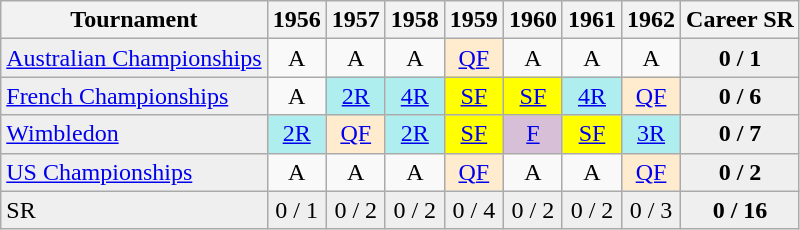<table class="wikitable">
<tr>
<th>Tournament</th>
<th>1956</th>
<th>1957</th>
<th>1958</th>
<th>1959</th>
<th>1960</th>
<th>1961</th>
<th>1962</th>
<th>Career SR</th>
</tr>
<tr>
<td style="background:#EFEFEF;"><a href='#'>Australian Championships</a></td>
<td align="center">A</td>
<td align="center">A</td>
<td align="center">A</td>
<td align="center" style="background:#ffebcd;"><a href='#'>QF</a></td>
<td align="center">A</td>
<td align="center">A</td>
<td align="center">A</td>
<td align="center" style="background:#EFEFEF;"><strong>0 / 1</strong></td>
</tr>
<tr>
<td style="background:#EFEFEF;"><a href='#'>French Championships</a></td>
<td align="center">A</td>
<td align="center" style="background:#afeeee;"><a href='#'>2R</a></td>
<td align="center" style="background:#afeeee;"><a href='#'>4R</a></td>
<td align="center" style="background:yellow;"><a href='#'>SF</a></td>
<td align="center" style="background:yellow;"><a href='#'>SF</a></td>
<td align="center" style="background:#afeeee;"><a href='#'>4R</a></td>
<td align="center" style="background:#ffebcd;"><a href='#'>QF</a></td>
<td align="center" style="background:#EFEFEF;"><strong>0 / 6</strong></td>
</tr>
<tr>
<td style="background:#EFEFEF;"><a href='#'>Wimbledon</a></td>
<td align="center" style="background:#afeeee;"><a href='#'>2R</a></td>
<td align="center" style="background:#ffebcd;"><a href='#'>QF</a></td>
<td align="center" style="background:#afeeee;"><a href='#'>2R</a></td>
<td align="center" style="background:yellow;"><a href='#'>SF</a></td>
<td align="center" style="background:#D8BFD8;"><a href='#'>F</a></td>
<td align="center" style="background:yellow;"><a href='#'>SF</a></td>
<td align="center" style="background:#afeeee;"><a href='#'>3R</a></td>
<td align="center" style="background:#EFEFEF;"><strong>0 / 7</strong></td>
</tr>
<tr>
<td style="background:#EFEFEF;"><a href='#'>US Championships</a></td>
<td align="center">A</td>
<td align="center">A</td>
<td align="center">A</td>
<td align="center" style="background:#ffebcd;"><a href='#'>QF</a></td>
<td align="center">A</td>
<td align="center">A</td>
<td align="center" style="background:#ffebcd;"><a href='#'>QF</a></td>
<td align="center" style="background:#EFEFEF;"><strong>0 / 2</strong></td>
</tr>
<tr>
<td style="background:#EFEFEF;">SR</td>
<td align="center" style="background:#EFEFEF;">0 / 1</td>
<td align="center" style="background:#EFEFEF;">0 / 2</td>
<td align="center" style="background:#EFEFEF;">0 / 2</td>
<td align="center" style="background:#EFEFEF;">0 / 4</td>
<td align="center" style="background:#EFEFEF;">0 / 2</td>
<td align="center" style="background:#EFEFEF;">0 / 2</td>
<td align="center" style="background:#EFEFEF;">0 / 3</td>
<td align="center" style="background:#EFEFEF;"><strong>0 / 16</strong></td>
</tr>
</table>
